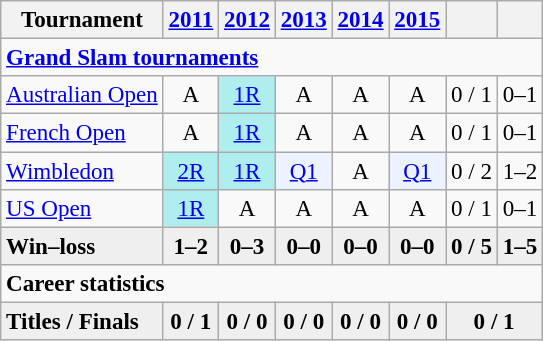<table class="wikitable nowrap" style=text-align:center;font-size:96%>
<tr>
<th>Tournament</th>
<th><a href='#'>2011</a></th>
<th><a href='#'>2012</a></th>
<th><a href='#'>2013</a></th>
<th><a href='#'>2014</a></th>
<th><a href='#'>2015</a></th>
<th></th>
<th></th>
</tr>
<tr>
<td colspan=8 align=left><strong><a href='#'>Grand Slam tournaments</a></strong></td>
</tr>
<tr>
<td align=left><a href='#'>Australian Open</a></td>
<td>A</td>
<td bgcolor=afeeee><a href='#'>1R</a></td>
<td>A</td>
<td>A</td>
<td>A</td>
<td>0 / 1</td>
<td>0–1</td>
</tr>
<tr>
<td align=left><a href='#'>French Open</a></td>
<td>A</td>
<td bgcolor=afeeee><a href='#'>1R</a></td>
<td>A</td>
<td>A</td>
<td>A</td>
<td>0 / 1</td>
<td>0–1</td>
</tr>
<tr>
<td align=left><a href='#'>Wimbledon</a></td>
<td bgcolor=afeeee><a href='#'>2R</a></td>
<td bgcolor=afeeee><a href='#'>1R</a></td>
<td bgcolor=ecf2ff><a href='#'>Q1</a></td>
<td>A</td>
<td bgcolor=ecf2ff><a href='#'>Q1</a></td>
<td>0 / 2</td>
<td>1–2</td>
</tr>
<tr>
<td align=left><a href='#'>US Open</a></td>
<td bgcolor=afeeee><a href='#'>1R</a></td>
<td>A</td>
<td>A</td>
<td>A</td>
<td>A</td>
<td>0 / 1</td>
<td>0–1</td>
</tr>
<tr style=font-weight:bold;background:#efefef>
<td style=text-align:left>Win–loss</td>
<td>1–2</td>
<td>0–3</td>
<td>0–0</td>
<td>0–0</td>
<td>0–0</td>
<td>0 / 5</td>
<td>1–5</td>
</tr>
<tr>
<td colspan=8 align=left><strong>Career statistics</strong></td>
</tr>
<tr style=font-weight:bold;background:#efefef>
<td style=text-align:left>Titles / Finals</td>
<td>0 / 1</td>
<td>0 / 0</td>
<td>0 / 0</td>
<td>0 / 0</td>
<td>0 / 0</td>
<td colspan=2>0 / 1</td>
</tr>
</table>
